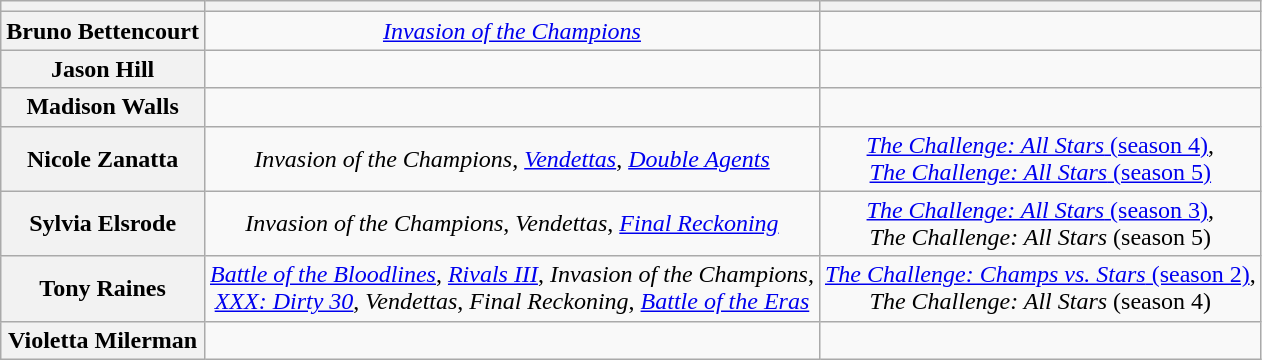<table class="wikitable sortable" style="text-align: center">
<tr>
<th scope="col"></th>
<th scope="col"></th>
<th scope="col"></th>
</tr>
<tr>
<th scope="row" nowrap>Bruno Bettencourt</th>
<td><em><a href='#'>Invasion of the Champions</a></em></td>
<td></td>
</tr>
<tr>
<th scope="row">Jason Hill</th>
<td></td>
<td></td>
</tr>
<tr>
<th scope="row">Madison Walls</th>
<td></td>
<td></td>
</tr>
<tr>
<th scope="row">Nicole Zanatta</th>
<td><em>Invasion of the Champions</em>, <em><a href='#'>Vendettas</a></em>, <em><a href='#'>Double Agents</a></em></td>
<td><a href='#'><em>The Challenge: All Stars</em> (season 4)</a>,<br><a href='#'><em>The Challenge: All Stars</em> (season 5)</a></td>
</tr>
<tr>
<th scope="row">Sylvia Elsrode</th>
<td><em>Invasion of the Champions</em>, <em>Vendettas</em>, <em><a href='#'>Final Reckoning</a></em></td>
<td><a href='#'><em>The Challenge: All Stars</em> (season 3)</a>,<br><em>The Challenge: All Stars</em> (season 5)</td>
</tr>
<tr>
<th scope="row">Tony Raines</th>
<td><em><a href='#'>Battle of the Bloodlines</a></em>, <em><a href='#'>Rivals III</a></em>, <em>Invasion of the Champions</em>,<br><em><a href='#'>XXX: Dirty 30</a></em>, <em>Vendettas</em>, <em>Final Reckoning</em>, <em><a href='#'>Battle of the Eras</a></em></td>
<td><a href='#'><em>The Challenge: Champs vs. Stars</em> (season 2)</a>,<br><em>The Challenge: All Stars</em> (season 4)</td>
</tr>
<tr>
<th scope="row">Violetta Milerman</th>
<td></td>
<td></td>
</tr>
</table>
